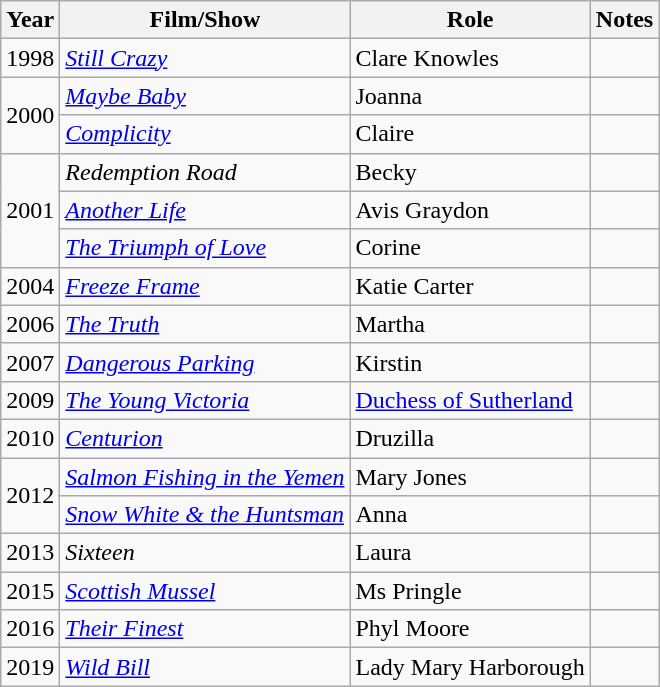<table class="wikitable">
<tr>
<th>Year</th>
<th>Film/Show</th>
<th>Role</th>
<th>Notes</th>
</tr>
<tr>
<td rowspan="1">1998</td>
<td><em><a href='#'>Still Crazy</a></em></td>
<td>Clare Knowles</td>
<td></td>
</tr>
<tr>
<td rowspan="2">2000</td>
<td><a href='#'><em>Maybe Baby</em></a></td>
<td>Joanna</td>
<td></td>
</tr>
<tr>
<td><a href='#'><em>Complicity</em></a></td>
<td>Claire</td>
<td></td>
</tr>
<tr>
<td rowspan="3">2001</td>
<td><em>Redemption Road</em></td>
<td>Becky</td>
<td></td>
</tr>
<tr>
<td><a href='#'><em>Another Life</em></a></td>
<td>Avis Graydon</td>
<td></td>
</tr>
<tr>
<td><em><a href='#'>The Triumph of Love</a></em></td>
<td>Corine</td>
<td></td>
</tr>
<tr>
<td>2004</td>
<td><a href='#'><em>Freeze Frame</em></a></td>
<td>Katie Carter</td>
<td></td>
</tr>
<tr>
<td>2006</td>
<td><em><a href='#'>The Truth</a></em></td>
<td>Martha</td>
<td></td>
</tr>
<tr>
<td rowspan="1">2007</td>
<td><em><a href='#'>Dangerous Parking</a></em></td>
<td>Kirstin</td>
<td></td>
</tr>
<tr>
<td>2009</td>
<td><em><a href='#'>The Young Victoria</a></em></td>
<td><a href='#'>Duchess of Sutherland</a></td>
<td></td>
</tr>
<tr>
<td rowspan="1">2010</td>
<td><em><a href='#'>Centurion</a></em></td>
<td>Druzilla</td>
<td></td>
</tr>
<tr>
<td rowspan="2">2012</td>
<td><em><a href='#'>Salmon Fishing in the Yemen</a></em></td>
<td>Mary Jones</td>
<td></td>
</tr>
<tr>
<td><em><a href='#'>Snow White & the Huntsman</a></em></td>
<td>Anna</td>
<td></td>
</tr>
<tr>
<td>2013</td>
<td><em>Sixteen</em></td>
<td>Laura</td>
<td></td>
</tr>
<tr>
<td>2015</td>
<td><em><a href='#'>Scottish Mussel</a></em></td>
<td>Ms Pringle</td>
<td></td>
</tr>
<tr>
<td>2016</td>
<td><em><a href='#'>Their Finest</a></em></td>
<td>Phyl Moore</td>
<td></td>
</tr>
<tr>
<td>2019</td>
<td><em><a href='#'>Wild Bill</a></em></td>
<td>Lady Mary Harborough</td>
<td></td>
</tr>
</table>
